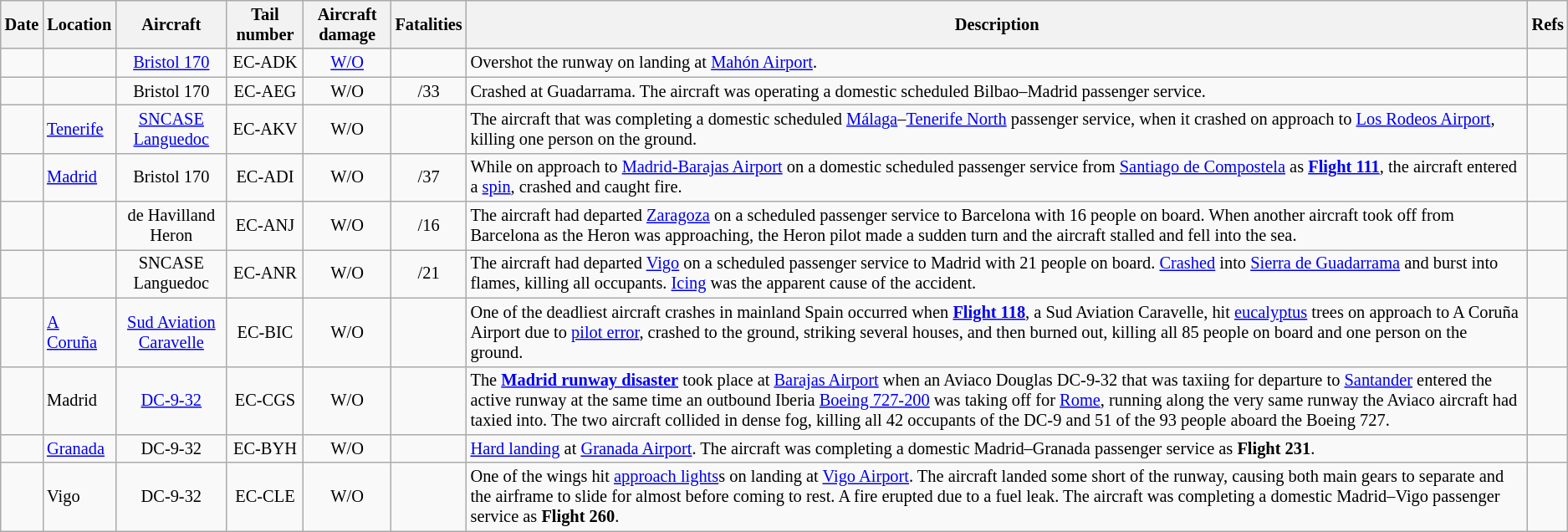<table class="wikitable sortable toccolours" style="font-size:85%;">
<tr>
<th>Date</th>
<th>Location</th>
<th>Aircraft</th>
<th>Tail number</th>
<th>Aircraft damage</th>
<th>Fatalities</th>
<th class="unsortable">Description</th>
<th class="unsortable">Refs</th>
</tr>
<tr>
<td align=center></td>
<td></td>
<td align=center><a href='#'>Bristol 170</a></td>
<td align=center>EC-ADK</td>
<td align=center><a href='#'>W/O</a></td>
<td align=center></td>
<td>Overshot the runway on landing at <a href='#'>Mahón Airport</a>.</td>
<td align=center></td>
</tr>
<tr>
<td align=center></td>
<td></td>
<td align=center>Bristol 170</td>
<td align=center>EC-AEG</td>
<td align=center>W/O</td>
<td align=center>/33</td>
<td>Crashed at Guadarrama. The aircraft was operating a domestic scheduled Bilbao–Madrid passenger service.</td>
<td align=center></td>
</tr>
<tr>
<td align=center></td>
<td><a href='#'>Tenerife</a></td>
<td align=center><a href='#'>SNCASE Languedoc</a></td>
<td align=center>EC-AKV</td>
<td align=center>W/O</td>
<td align=center></td>
<td>The aircraft that was completing a domestic scheduled <a href='#'>Málaga</a>–<a href='#'>Tenerife North</a> passenger service, when it crashed on approach to <a href='#'>Los Rodeos Airport</a>, killing one person on the ground.</td>
<td align=center></td>
</tr>
<tr>
<td align=center></td>
<td><a href='#'>Madrid</a></td>
<td align=center>Bristol 170</td>
<td align=center>EC-ADI</td>
<td align=center>W/O</td>
<td align=center>/37</td>
<td>While on approach to <a href='#'>Madrid-Barajas Airport</a> on a domestic scheduled passenger service from <a href='#'>Santiago de Compostela</a> as <strong><a href='#'>Flight 111</a></strong>, the aircraft entered a <a href='#'>spin</a>, crashed and caught fire.</td>
<td align=center></td>
</tr>
<tr>
<td align=center></td>
<td></td>
<td align=center>de Havilland Heron</td>
<td align=center>EC-ANJ</td>
<td align=center>W/O</td>
<td align=center>/16</td>
<td>The aircraft had departed <a href='#'>Zaragoza</a> on a scheduled passenger service to Barcelona with 16 people on board.  When another aircraft took off from Barcelona as the Heron was approaching, the Heron pilot made a sudden turn and the aircraft stalled and fell into the sea.</td>
<td align=center></td>
</tr>
<tr>
<td align=center></td>
<td></td>
<td align=center>SNCASE Languedoc</td>
<td align=center>EC-ANR</td>
<td align=center>W/O</td>
<td align=center>/21</td>
<td>The aircraft had departed <a href='#'>Vigo</a> on a scheduled passenger service to Madrid with 21 people on board. <a href='#'>Crashed</a> into <a href='#'>Sierra de Guadarrama</a> and burst into flames, killing all occupants. <a href='#'>Icing</a> was the apparent cause of the accident.</td>
<td align=center></td>
</tr>
<tr>
<td align=center></td>
<td><a href='#'>A Coruña</a></td>
<td align=center><a href='#'>Sud Aviation Caravelle</a></td>
<td align=center>EC-BIC</td>
<td align=center>W/O</td>
<td align=center></td>
<td>One of the deadliest aircraft crashes in mainland Spain occurred when <a href='#'><strong>Flight 118</strong></a>, a Sud Aviation Caravelle, hit <a href='#'>eucalyptus</a> trees on approach to A Coruña Airport due to <a href='#'>pilot error</a>, crashed to the ground, striking several houses, and then burned out, killing all 85 people on board and one person on the ground.</td>
<td align=center></td>
</tr>
<tr>
<td align=center></td>
<td>Madrid</td>
<td align=center><a href='#'>DC-9-32</a></td>
<td align=center>EC-CGS</td>
<td align=center>W/O</td>
<td align=center></td>
<td>The <strong><a href='#'>Madrid runway disaster</a></strong> took place at <a href='#'>Barajas Airport</a> when an Aviaco Douglas DC-9-32 that was taxiing for departure to <a href='#'>Santander</a> entered the active runway at the same time an outbound Iberia <a href='#'>Boeing 727-200</a> was taking off for <a href='#'>Rome</a>, running along the very same runway the Aviaco aircraft had taxied into. The two aircraft collided in dense fog, killing all 42 occupants of the DC-9 and 51 of the 93 people aboard the Boeing 727.</td>
<td align=center></td>
</tr>
<tr>
<td align=center></td>
<td><a href='#'>Granada</a></td>
<td align=center>DC-9-32</td>
<td align=center>EC-BYH</td>
<td align=center>W/O</td>
<td align=center></td>
<td><a href='#'>Hard landing</a> at <a href='#'>Granada Airport</a>. The aircraft was completing a domestic Madrid–Granada passenger service as <strong>Flight 231</strong>.</td>
<td align=center></td>
</tr>
<tr>
<td align=center></td>
<td>Vigo</td>
<td align=center>DC-9-32</td>
<td align=center>EC-CLE</td>
<td align=center>W/O</td>
<td align=center></td>
<td>One of the wings hit <a href='#'>approach lights</a>s on landing at <a href='#'>Vigo Airport</a>. The aircraft landed some  short of the runway, causing both main gears to separate and the airframe to slide for almost  before coming to rest. A fire erupted due to a fuel leak. The aircraft was completing a domestic Madrid–Vigo passenger service as <strong>Flight 260</strong>.</td>
<td align=center></td>
</tr>
</table>
